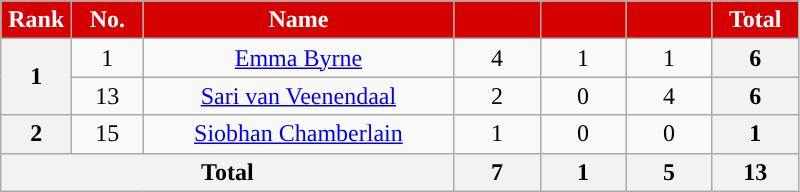<table class="wikitable" style="text-align:center; font-size:100%; ">
<tr>
<th style="background:#d50000; color:white; text-align:center; width:40px">Rank</th>
<th style="background:#d50000; color:white; text-align:center; width:40px">No.</th>
<th style="background:#d50000; color:white; text-align:center; width:200px">Name</th>
<th style="background:#d50000; color:white; text-align:center; width:50px;"><a href='#'></a></th>
<th style="background:#d50000; color:white; text-align:center; width:50px;"><a href='#'></a></th>
<th style="background:#d50000; color:white; text-align:center; width:50px;"></th>
<th style="background:#d50000; color:white; text-align:center; width:50px;">Total</th>
</tr>
<tr>
<th rowspan="2">1</th>
<td>1</td>
<td> <a href='#'>Emma Byrne</a></td>
<td>4</td>
<td>1</td>
<td>1</td>
<th>6</th>
</tr>
<tr>
<td>13</td>
<td> <a href='#'>Sari van Veenendaal</a></td>
<td>2</td>
<td>0</td>
<td>4</td>
<th>6</th>
</tr>
<tr>
<th>2</th>
<td>15</td>
<td><em></em> <a href='#'>Siobhan Chamberlain</a></td>
<td>1</td>
<td>0</td>
<td>0</td>
<th>1</th>
</tr>
<tr>
<th colspan="3">Total</th>
<th>7</th>
<th>1</th>
<th>5</th>
<th>13</th>
</tr>
</table>
